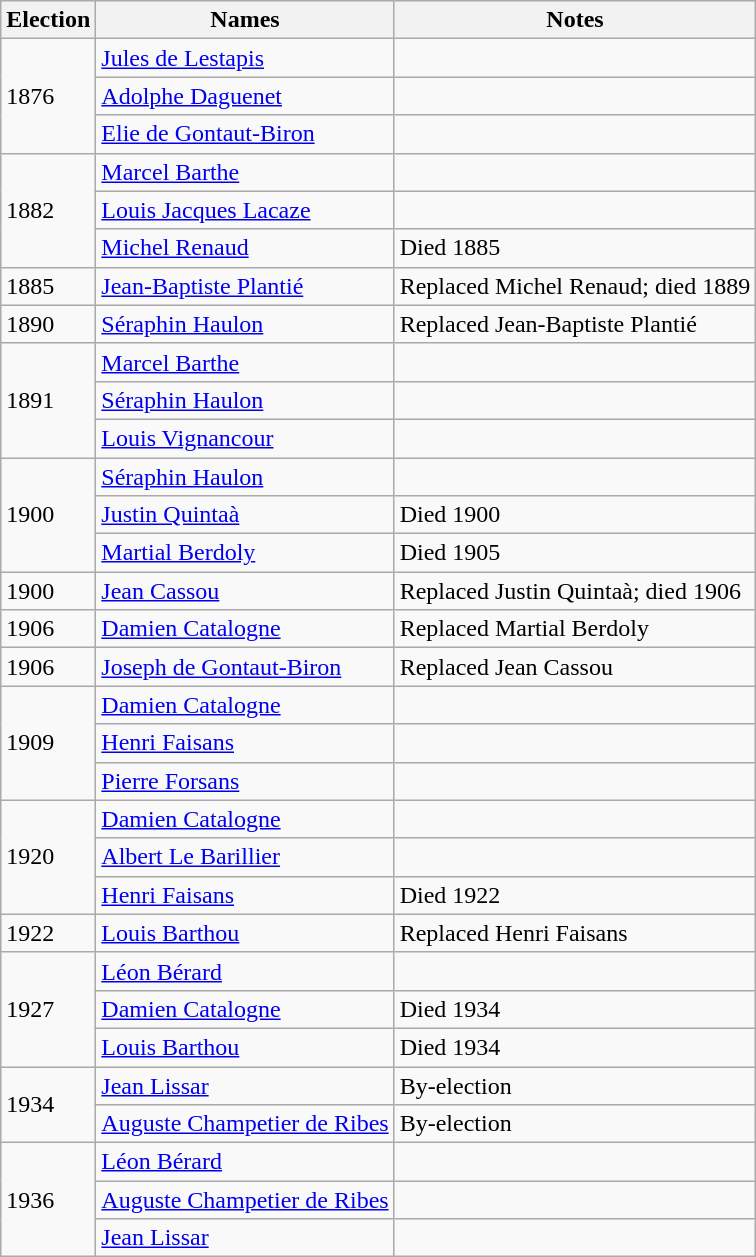<table class="wikitable sortable">
<tr>
<th>Election</th>
<th>Names</th>
<th>Notes</th>
</tr>
<tr>
<td rowspan=3>1876</td>
<td><a href='#'>Jules de Lestapis</a></td>
<td></td>
</tr>
<tr>
<td><a href='#'>Adolphe Daguenet</a></td>
<td></td>
</tr>
<tr>
<td><a href='#'>Elie de Gontaut-Biron</a></td>
<td></td>
</tr>
<tr>
<td rowspan=3>1882</td>
<td><a href='#'>Marcel Barthe</a></td>
<td></td>
</tr>
<tr>
<td><a href='#'>Louis Jacques Lacaze</a></td>
<td></td>
</tr>
<tr>
<td><a href='#'>Michel Renaud</a></td>
<td>Died 1885</td>
</tr>
<tr>
<td rowspan=1>1885</td>
<td><a href='#'>Jean-Baptiste Plantié</a></td>
<td>Replaced Michel Renaud; died 1889</td>
</tr>
<tr>
<td rowspan=1>1890</td>
<td><a href='#'>Séraphin Haulon</a></td>
<td>Replaced Jean-Baptiste Plantié</td>
</tr>
<tr>
<td rowspan=3>1891</td>
<td><a href='#'>Marcel Barthe</a></td>
<td></td>
</tr>
<tr>
<td><a href='#'>Séraphin Haulon</a></td>
<td></td>
</tr>
<tr>
<td><a href='#'>Louis Vignancour</a></td>
<td></td>
</tr>
<tr>
<td rowspan=3>1900</td>
<td><a href='#'>Séraphin Haulon</a></td>
<td></td>
</tr>
<tr>
<td><a href='#'>Justin Quintaà</a></td>
<td>Died 1900</td>
</tr>
<tr>
<td><a href='#'>Martial Berdoly</a></td>
<td>Died 1905</td>
</tr>
<tr>
<td rowspan=1>1900</td>
<td><a href='#'>Jean Cassou</a></td>
<td>Replaced Justin Quintaà; died 1906</td>
</tr>
<tr>
<td rowspan=1>1906</td>
<td><a href='#'>Damien Catalogne</a></td>
<td>Replaced Martial Berdoly</td>
</tr>
<tr>
<td rowspan=1>1906</td>
<td><a href='#'>Joseph de Gontaut-Biron</a></td>
<td>Replaced Jean Cassou</td>
</tr>
<tr>
<td rowspan=3>1909</td>
<td><a href='#'>Damien Catalogne</a></td>
<td></td>
</tr>
<tr>
<td><a href='#'>Henri Faisans</a></td>
<td></td>
</tr>
<tr>
<td><a href='#'>Pierre Forsans</a></td>
<td></td>
</tr>
<tr>
<td rowspan=3>1920</td>
<td><a href='#'>Damien Catalogne</a></td>
<td></td>
</tr>
<tr>
<td><a href='#'>Albert Le Barillier</a></td>
<td></td>
</tr>
<tr>
<td><a href='#'>Henri Faisans</a></td>
<td>Died 1922</td>
</tr>
<tr>
<td rowspan=1>1922</td>
<td><a href='#'>Louis Barthou</a></td>
<td>Replaced Henri Faisans</td>
</tr>
<tr>
<td rowspan=3>1927</td>
<td><a href='#'>Léon Bérard</a></td>
<td></td>
</tr>
<tr>
<td><a href='#'>Damien Catalogne</a></td>
<td>Died 1934</td>
</tr>
<tr>
<td><a href='#'>Louis Barthou</a></td>
<td>Died 1934</td>
</tr>
<tr>
<td rowspan=2>1934</td>
<td><a href='#'>Jean Lissar</a></td>
<td>By-election</td>
</tr>
<tr>
<td><a href='#'>Auguste Champetier de Ribes</a></td>
<td>By-election</td>
</tr>
<tr>
<td rowspan=3>1936</td>
<td><a href='#'>Léon Bérard</a></td>
<td></td>
</tr>
<tr>
<td><a href='#'>Auguste Champetier de Ribes</a></td>
<td></td>
</tr>
<tr>
<td><a href='#'>Jean Lissar</a></td>
<td></td>
</tr>
</table>
